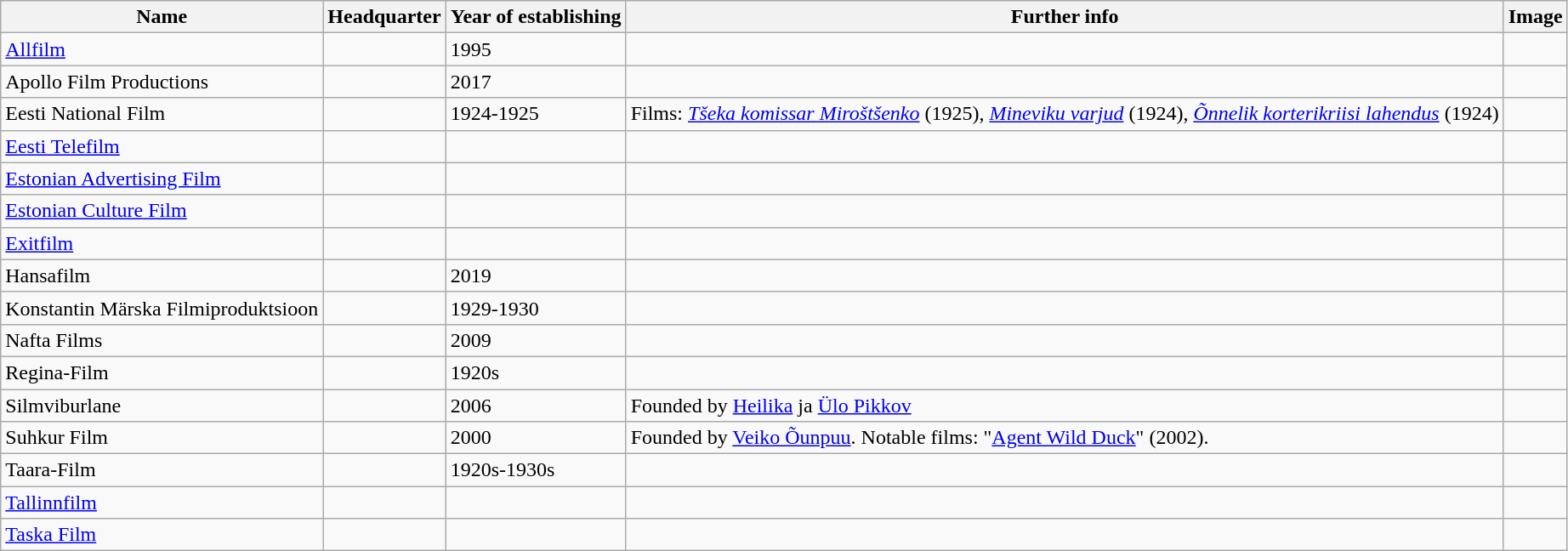<table class="wikitable sortable">
<tr>
<th>Name</th>
<th>Headquarter</th>
<th>Year of establishing</th>
<th>Further info</th>
<th>Image</th>
</tr>
<tr>
<td><a href='#'>Allfilm</a></td>
<td></td>
<td>1995</td>
<td></td>
<td></td>
</tr>
<tr>
<td>Apollo Film Productions</td>
<td></td>
<td>2017</td>
<td></td>
<td></td>
</tr>
<tr>
<td>Eesti National Film</td>
<td></td>
<td>1924-1925</td>
<td>Films: <em><a href='#'>Tšeka komissar Miroštšenko</a></em> (1925), <em><a href='#'>Mineviku varjud</a></em> (1924), <em><a href='#'>Õnnelik korterikriisi lahendus</a></em> (1924)</td>
<td></td>
</tr>
<tr>
<td><a href='#'>Eesti Telefilm</a></td>
<td></td>
<td></td>
<td></td>
<td></td>
</tr>
<tr>
<td><a href='#'>Estonian Advertising Film</a></td>
<td></td>
<td></td>
<td></td>
<td></td>
</tr>
<tr>
<td><a href='#'>Estonian Culture Film</a></td>
<td></td>
<td></td>
<td></td>
<td></td>
</tr>
<tr>
<td><a href='#'>Exitfilm</a></td>
<td></td>
<td></td>
<td></td>
<td></td>
</tr>
<tr>
<td>Hansafilm</td>
<td></td>
<td>2019</td>
<td></td>
<td></td>
</tr>
<tr>
<td>Konstantin Märska Filmiproduktsioon</td>
<td></td>
<td>1929-1930</td>
<td></td>
<td></td>
</tr>
<tr>
<td>Nafta Films</td>
<td></td>
<td>2009</td>
<td></td>
<td></td>
</tr>
<tr>
<td>Regina-Film</td>
<td></td>
<td>1920s</td>
<td></td>
<td></td>
</tr>
<tr>
<td>Silmviburlane</td>
<td></td>
<td>2006</td>
<td>Founded by <a href='#'>Heilika</a> ja <a href='#'>Ülo Pikkov</a></td>
<td></td>
</tr>
<tr>
<td>Suhkur Film</td>
<td></td>
<td>2000</td>
<td>Founded by <a href='#'>Veiko Õunpuu</a>. Notable films: "<a href='#'>Agent Wild Duck</a>" (2002).</td>
<td></td>
</tr>
<tr>
<td>Taara-Film</td>
<td></td>
<td>1920s-1930s</td>
<td></td>
<td></td>
</tr>
<tr>
<td><a href='#'>Tallinnfilm</a></td>
<td></td>
<td></td>
<td></td>
<td></td>
</tr>
<tr>
<td><a href='#'>Taska Film</a></td>
<td></td>
<td></td>
<td></td>
<td></td>
</tr>
</table>
